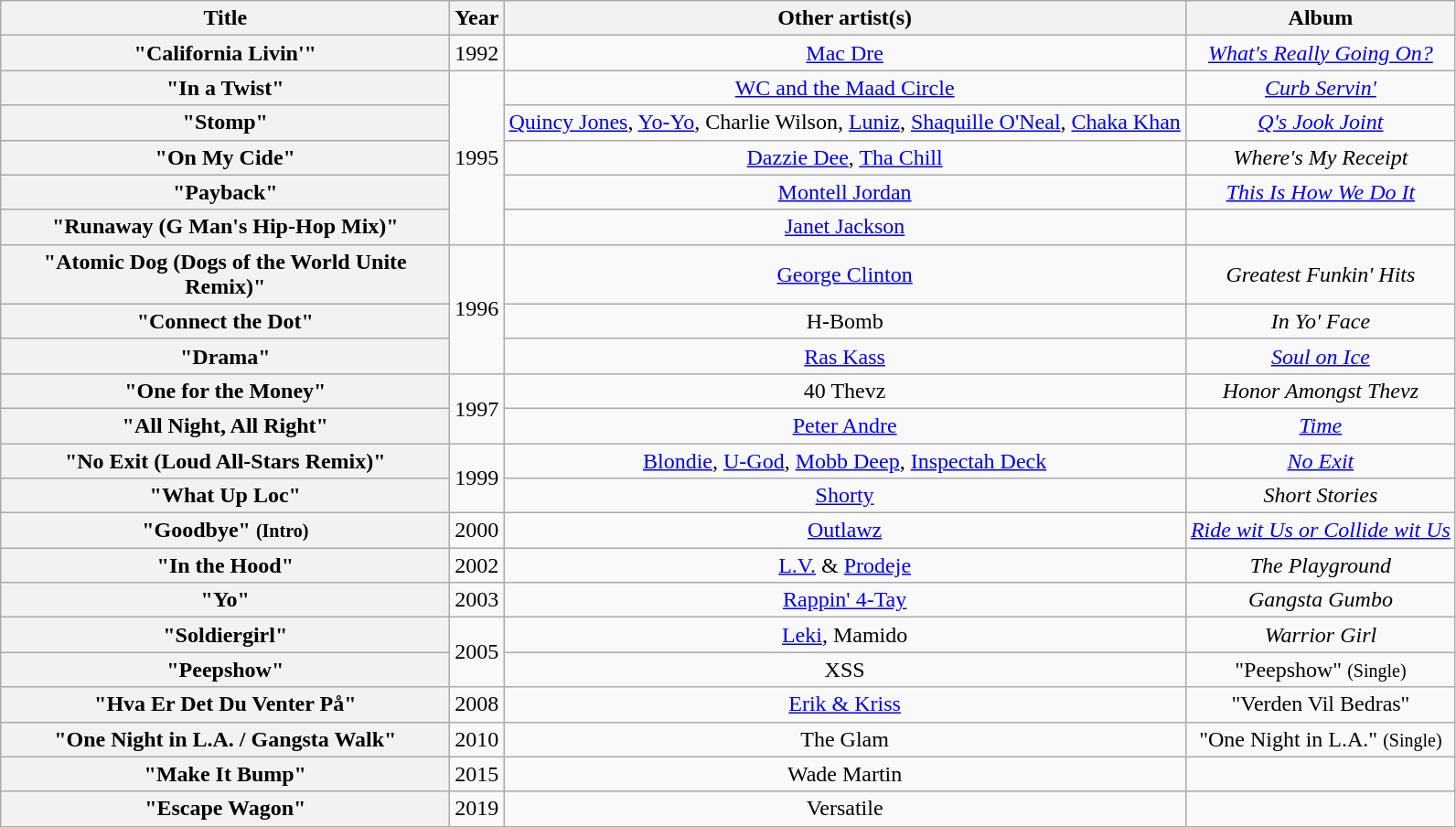<table class="wikitable plainrowheaders" style="text-align:center;">
<tr>
<th scope="col" style="width:20em;">Title</th>
<th scope="col" style="width:1em;">Year</th>
<th scope="col">Other artist(s)</th>
<th scope="col">Album</th>
</tr>
<tr>
<th>"California Livin'"</th>
<td>1992</td>
<td><a href='#'>Mac Dre</a></td>
<td><a href='#'><em>What's Really Going On?</em></a></td>
</tr>
<tr>
<th scope="row">"In a Twist"</th>
<td rowspan="5">1995</td>
<td><a href='#'>WC and the Maad Circle</a></td>
<td><em><a href='#'>Curb Servin'</a></em></td>
</tr>
<tr>
<th>"Stomp"</th>
<td><a href='#'>Quincy Jones</a>, <a href='#'>Yo-Yo</a>, Charlie Wilson, <a href='#'>Luniz</a>, <a href='#'>Shaquille O'Neal</a>, <a href='#'>Chaka Khan</a></td>
<td><a href='#'><em>Q's Jook Joint</em></a></td>
</tr>
<tr>
<th scope="row">"On My Cide"</th>
<td><a href='#'>Dazzie Dee</a>, <a href='#'>Tha Chill</a></td>
<td><em>Where's My Receipt</em></td>
</tr>
<tr>
<th>"Payback"</th>
<td><a href='#'>Montell Jordan</a></td>
<td><a href='#'><em>This Is How We Do It</em></a></td>
</tr>
<tr>
<th scope="row">"Runaway (G Man's Hip-Hop Mix)"</th>
<td><a href='#'>Janet Jackson</a></td>
<td></td>
</tr>
<tr>
<th>"Atomic Dog (Dogs of the World Unite Remix)"</th>
<td rowspan="3">1996</td>
<td><a href='#'>George Clinton</a></td>
<td><em>Greatest Funkin' Hits</em></td>
</tr>
<tr>
<th scope="row">"Connect the Dot"</th>
<td>H-Bomb</td>
<td><em>In Yo' Face</em></td>
</tr>
<tr>
<th scope="row">"Drama"</th>
<td><a href='#'>Ras Kass</a></td>
<td><em><a href='#'>Soul on Ice</a></em></td>
</tr>
<tr>
<th scope="row">"One for the Money"</th>
<td rowspan="2">1997</td>
<td>40 Thevz</td>
<td><em>Honor Amongst Thevz</em></td>
</tr>
<tr>
<th scope="row">"All Night, All Right"</th>
<td><a href='#'>Peter Andre</a></td>
<td><em><a href='#'>Time</a></em></td>
</tr>
<tr>
<th>"No Exit (Loud All-Stars Remix)"</th>
<td rowspan="2">1999</td>
<td><a href='#'>Blondie</a>, <a href='#'>U-God</a>, <a href='#'>Mobb Deep</a>, <a href='#'>Inspectah Deck</a></td>
<td><a href='#'><em>No Exit</em></a></td>
</tr>
<tr>
<th scope="row">"What Up Loc"</th>
<td><a href='#'>Shorty</a></td>
<td><em>Short Stories</em></td>
</tr>
<tr>
<th scope="row">"Goodbye" <small>(Intro)</small></th>
<td>2000</td>
<td><a href='#'>Outlawz</a></td>
<td><em><a href='#'>Ride wit Us or Collide wit Us</a></em></td>
</tr>
<tr>
<th scope="row">"In the Hood"</th>
<td>2002</td>
<td><a href='#'>L.V.</a> & <a href='#'>Prodeje</a></td>
<td><em>The Playground</em></td>
</tr>
<tr>
<th scope="row">"Yo"</th>
<td>2003</td>
<td><a href='#'>Rappin' 4-Tay</a></td>
<td><em>Gangsta Gumbo</em></td>
</tr>
<tr>
<th scope="row">"Soldiergirl"</th>
<td rowspan="2">2005</td>
<td><a href='#'>Leki</a>, Mamido</td>
<td><em>Warrior Girl</em></td>
</tr>
<tr>
<th scope="row">"Peepshow"</th>
<td>XSS</td>
<td>"Peepshow" <small>(Single)</small></td>
</tr>
<tr>
<th scope="row">"Hva Er Det Du Venter På"</th>
<td>2008</td>
<td><a href='#'>Erik & Kriss</a></td>
<td>"Verden Vil Bedras"</td>
</tr>
<tr>
<th scope="row">"One Night in L.A. / Gangsta Walk"</th>
<td>2010</td>
<td>The Glam</td>
<td>"One Night in L.A." <small>(Single)</small></td>
</tr>
<tr>
<th scope="row">"Make It Bump"</th>
<td>2015</td>
<td>Wade Martin</td>
<td></td>
</tr>
<tr>
<th scope="row">"Escape Wagon"</th>
<td>2019</td>
<td>Versatile</td>
<td></td>
</tr>
</table>
